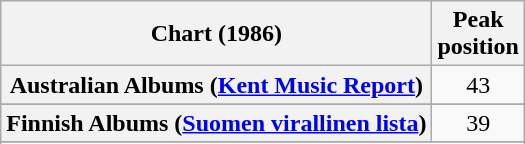<table class="wikitable sortable plainrowheaders">
<tr>
<th scope="col">Chart (1986)</th>
<th scope="col">Peak<br>position</th>
</tr>
<tr>
<th scope="row">Australian Albums (<a href='#'>Kent Music Report</a>)</th>
<td style="text-align:center;">43</td>
</tr>
<tr>
</tr>
<tr>
</tr>
<tr>
<th scope="row">Finnish Albums (<a href='#'>Suomen virallinen lista</a>)</th>
<td style="text-align:center;">39</td>
</tr>
<tr>
</tr>
<tr>
</tr>
<tr>
</tr>
</table>
